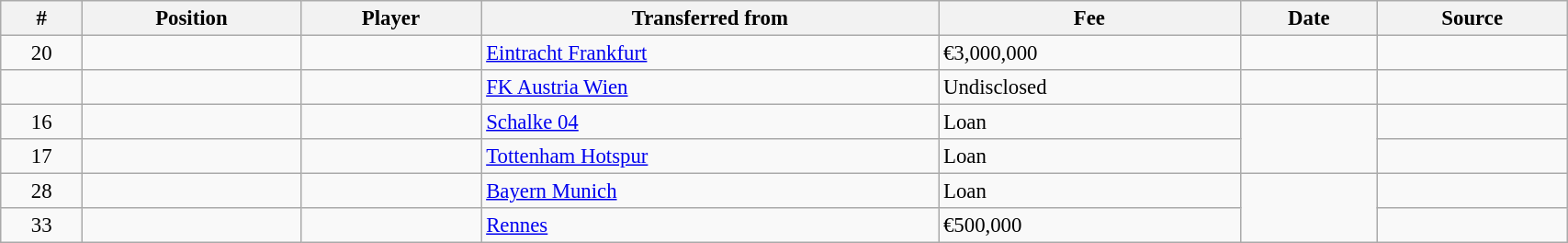<table class="wikitable sortable" style="width:90%; text-align:center; font-size:95%; text-align:left;">
<tr>
<th>#</th>
<th>Position</th>
<th>Player</th>
<th>Transferred from</th>
<th>Fee</th>
<th>Date</th>
<th>Source</th>
</tr>
<tr>
<td align=center>20</td>
<td align=center></td>
<td></td>
<td> <a href='#'>Eintracht Frankfurt</a></td>
<td>€3,000,000</td>
<td></td>
<td></td>
</tr>
<tr>
<td align=center></td>
<td align=center></td>
<td></td>
<td> <a href='#'>FK Austria Wien</a></td>
<td>Undisclosed</td>
<td></td>
<td></td>
</tr>
<tr>
<td align=center>16</td>
<td align=center></td>
<td></td>
<td> <a href='#'>Schalke 04</a></td>
<td>Loan</td>
<td rowspan=2></td>
<td></td>
</tr>
<tr>
<td align=center>17</td>
<td align=center></td>
<td></td>
<td> <a href='#'>Tottenham Hotspur</a></td>
<td>Loan</td>
<td></td>
</tr>
<tr>
<td align=center>28</td>
<td align=center></td>
<td></td>
<td> <a href='#'>Bayern Munich</a></td>
<td>Loan</td>
<td rowspan=2></td>
<td></td>
</tr>
<tr>
<td align=center>33</td>
<td align=center></td>
<td></td>
<td> <a href='#'>Rennes</a></td>
<td>€500,000</td>
<td></td>
</tr>
</table>
